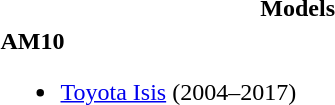<table>
<tr>
<th style="width:50%">Models</th>
</tr>
<tr>
<td style="width:50%"><strong>AM10</strong><br><ul><li><a href='#'>Toyota Isis</a> (2004–2017)</li></ul></td>
</tr>
</table>
